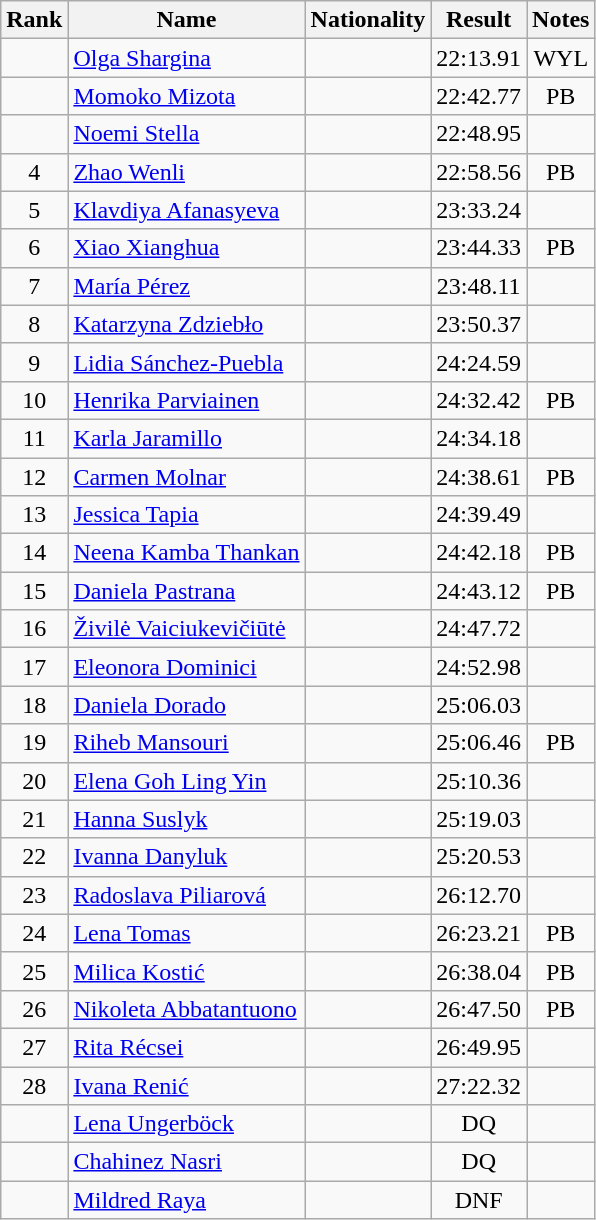<table class="wikitable sortable" style="text-align:center">
<tr>
<th>Rank</th>
<th>Name</th>
<th>Nationality</th>
<th>Result</th>
<th>Notes</th>
</tr>
<tr>
<td></td>
<td align=left><a href='#'>Olga Shargina</a></td>
<td align=left></td>
<td>22:13.91</td>
<td>WYL</td>
</tr>
<tr>
<td></td>
<td align=left><a href='#'>Momoko Mizota</a></td>
<td align=left></td>
<td>22:42.77</td>
<td>PB</td>
</tr>
<tr>
<td></td>
<td align=left><a href='#'>Noemi Stella</a></td>
<td align=left></td>
<td>22:48.95</td>
<td></td>
</tr>
<tr>
<td>4</td>
<td align=left><a href='#'>Zhao Wenli</a></td>
<td align=left></td>
<td>22:58.56</td>
<td>PB</td>
</tr>
<tr>
<td>5</td>
<td align=left><a href='#'>Klavdiya Afanasyeva</a></td>
<td align=left></td>
<td>23:33.24</td>
<td></td>
</tr>
<tr>
<td>6</td>
<td align=left><a href='#'>Xiao Xianghua</a></td>
<td align=left></td>
<td>23:44.33</td>
<td>PB</td>
</tr>
<tr>
<td>7</td>
<td align=left><a href='#'>María Pérez</a></td>
<td align=left></td>
<td>23:48.11</td>
<td></td>
</tr>
<tr>
<td>8</td>
<td align=left><a href='#'>Katarzyna Zdziebło</a></td>
<td align=left></td>
<td>23:50.37</td>
<td></td>
</tr>
<tr>
<td>9</td>
<td align=left><a href='#'>Lidia Sánchez-Puebla</a></td>
<td align=left></td>
<td>24:24.59</td>
<td></td>
</tr>
<tr>
<td>10</td>
<td align=left><a href='#'>Henrika Parviainen</a></td>
<td align=left></td>
<td>24:32.42</td>
<td>PB</td>
</tr>
<tr>
<td>11</td>
<td align=left><a href='#'>Karla Jaramillo</a></td>
<td align=left></td>
<td>24:34.18</td>
<td></td>
</tr>
<tr>
<td>12</td>
<td align=left><a href='#'>Carmen Molnar</a></td>
<td align=left></td>
<td>24:38.61</td>
<td>PB</td>
</tr>
<tr>
<td>13</td>
<td align=left><a href='#'>Jessica Tapia</a></td>
<td align=left></td>
<td>24:39.49</td>
<td></td>
</tr>
<tr>
<td>14</td>
<td align=left><a href='#'>Neena Kamba Thankan</a></td>
<td align=left></td>
<td>24:42.18</td>
<td>PB</td>
</tr>
<tr>
<td>15</td>
<td align=left><a href='#'>Daniela Pastrana</a></td>
<td align=left></td>
<td>24:43.12</td>
<td>PB</td>
</tr>
<tr>
<td>16</td>
<td align=left><a href='#'>Živilė Vaiciukevičiūtė</a></td>
<td align=left></td>
<td>24:47.72</td>
<td></td>
</tr>
<tr>
<td>17</td>
<td align=left><a href='#'>Eleonora Dominici</a></td>
<td align=left></td>
<td>24:52.98</td>
<td></td>
</tr>
<tr>
<td>18</td>
<td align=left><a href='#'>Daniela Dorado</a></td>
<td align=left></td>
<td>25:06.03</td>
<td></td>
</tr>
<tr>
<td>19</td>
<td align=left><a href='#'>Riheb Mansouri</a></td>
<td align=left></td>
<td>25:06.46</td>
<td>PB</td>
</tr>
<tr>
<td>20</td>
<td align=left><a href='#'>Elena Goh Ling Yin</a></td>
<td align=left></td>
<td>25:10.36</td>
<td></td>
</tr>
<tr>
<td>21</td>
<td align=left><a href='#'>Hanna Suslyk</a></td>
<td align=left></td>
<td>25:19.03</td>
<td></td>
</tr>
<tr>
<td>22</td>
<td align=left><a href='#'>Ivanna Danyluk</a></td>
<td align=left></td>
<td>25:20.53</td>
<td></td>
</tr>
<tr>
<td>23</td>
<td align=left><a href='#'>Radoslava Piliarová</a></td>
<td align=left></td>
<td>26:12.70</td>
<td></td>
</tr>
<tr>
<td>24</td>
<td align=left><a href='#'>Lena Tomas</a></td>
<td align=left></td>
<td>26:23.21</td>
<td>PB</td>
</tr>
<tr>
<td>25</td>
<td align=left><a href='#'>Milica Kostić</a></td>
<td align=left></td>
<td>26:38.04</td>
<td>PB</td>
</tr>
<tr>
<td>26</td>
<td align=left><a href='#'>Nikoleta Abbatantuono</a></td>
<td align=left></td>
<td>26:47.50</td>
<td>PB</td>
</tr>
<tr>
<td>27</td>
<td align=left><a href='#'>Rita Récsei</a></td>
<td align=left></td>
<td>26:49.95</td>
<td></td>
</tr>
<tr>
<td>28</td>
<td align=left><a href='#'>Ivana Renić</a></td>
<td align=left></td>
<td>27:22.32</td>
<td></td>
</tr>
<tr>
<td></td>
<td align=left><a href='#'>Lena Ungerböck</a></td>
<td align=left></td>
<td>DQ</td>
<td></td>
</tr>
<tr>
<td></td>
<td align=left><a href='#'>Chahinez Nasri</a></td>
<td align=left></td>
<td>DQ</td>
<td></td>
</tr>
<tr>
<td></td>
<td align=left><a href='#'>Mildred Raya</a></td>
<td align=left></td>
<td>DNF</td>
<td></td>
</tr>
</table>
